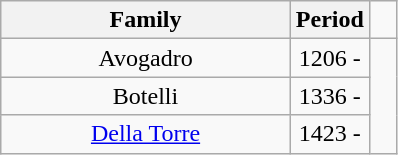<table style="margin-bottom: 10px;" class="wikitable">
<tr>
<th align="center"><strong>Family</strong></th>
<th align="center" width="20%"><strong>Period</strong></th>
<td align="center"></td>
</tr>
<tr>
<td align="center">Avogadro</td>
<td align="center">1206 -</td>
</tr>
<tr>
<td align="center">Botelli</td>
<td align="center">1336 -</td>
</tr>
<tr>
<td align="center"><a href='#'>Della Torre</a></td>
<td align="center">1423 -</td>
</tr>
</table>
